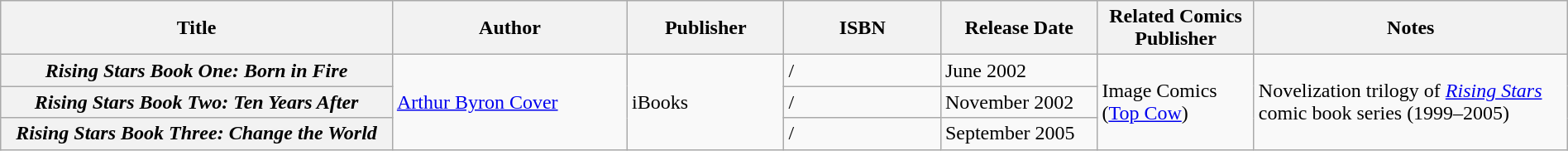<table class="wikitable" width="100%">
<tr>
<th width="25%">Title</th>
<th width="15%">Author</th>
<th width="10%">Publisher</th>
<th width="10%">ISBN</th>
<th width="10%">Release Date</th>
<th width="10%">Related Comics Publisher</th>
<th width="20%">Notes</th>
</tr>
<tr>
<th><em>Rising Stars Book One: Born in Fire</em></th>
<td rowspan="3"><a href='#'>Arthur Byron Cover</a></td>
<td rowspan="3">iBooks</td>
<td> / </td>
<td>June 2002</td>
<td rowspan="3">Image Comics (<a href='#'>Top Cow</a>)</td>
<td rowspan="3">Novelization trilogy of <em><a href='#'>Rising Stars</a></em> comic book series (1999–2005)</td>
</tr>
<tr>
<th><em>Rising Stars Book Two: Ten Years After</em></th>
<td> / </td>
<td>November 2002</td>
</tr>
<tr>
<th><em>Rising Stars Book Three: Change the World</em></th>
<td> / </td>
<td>September 2005</td>
</tr>
</table>
